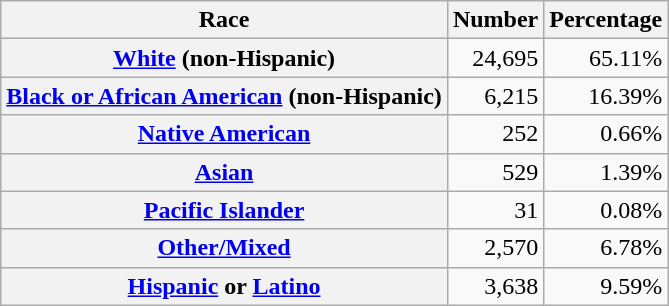<table class="wikitable" style="text-align:right">
<tr>
<th scope="col">Race</th>
<th scope="col">Number</th>
<th scope="col">Percentage</th>
</tr>
<tr>
<th scope="row"><a href='#'>White</a> (non-Hispanic)</th>
<td>24,695</td>
<td>65.11%</td>
</tr>
<tr>
<th scope="row"><a href='#'>Black or African American</a> (non-Hispanic)</th>
<td>6,215</td>
<td>16.39%</td>
</tr>
<tr>
<th scope="row"><a href='#'>Native American</a></th>
<td>252</td>
<td>0.66%</td>
</tr>
<tr>
<th scope="row"><a href='#'>Asian</a></th>
<td>529</td>
<td>1.39%</td>
</tr>
<tr>
<th scope="row"><a href='#'>Pacific Islander</a></th>
<td>31</td>
<td>0.08%</td>
</tr>
<tr>
<th scope="row"><a href='#'>Other/Mixed</a></th>
<td>2,570</td>
<td>6.78%</td>
</tr>
<tr>
<th scope="row"><a href='#'>Hispanic</a> or <a href='#'>Latino</a></th>
<td>3,638</td>
<td>9.59%</td>
</tr>
</table>
